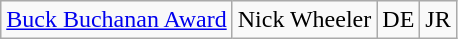<table class="wikitable">
<tr>
<td><a href='#'>Buck Buchanan Award</a></td>
<td>Nick Wheeler</td>
<td>DE</td>
<td>JR</td>
</tr>
</table>
